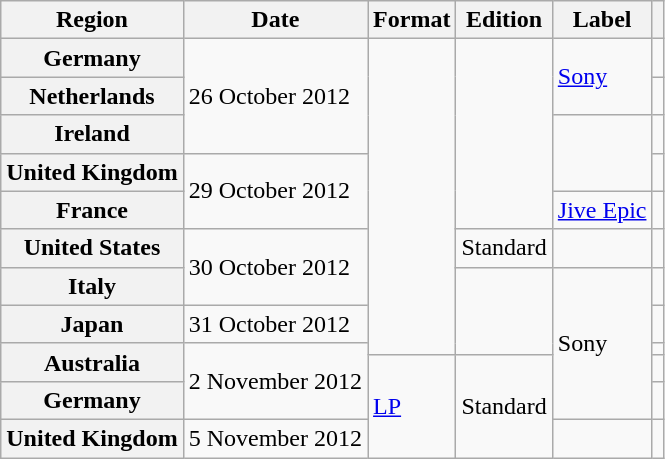<table class="wikitable plainrowheaders">
<tr>
<th scope="col">Region</th>
<th scope="col">Date</th>
<th scope="col">Format</th>
<th scope="col">Edition</th>
<th scope="col">Label</th>
<th scope="col"></th>
</tr>
<tr>
<th scope="row">Germany</th>
<td rowspan="3">26 October 2012</td>
<td rowspan="9"></td>
<td rowspan="5"></td>
<td rowspan="2"><a href='#'>Sony</a></td>
<td align="center"></td>
</tr>
<tr>
<th scope="row">Netherlands</th>
<td align="center"></td>
</tr>
<tr>
<th scope="row">Ireland</th>
<td rowspan="2"></td>
<td align="center"></td>
</tr>
<tr>
<th scope="row">United Kingdom</th>
<td rowspan="2">29 October 2012</td>
<td align="center"></td>
</tr>
<tr>
<th scope="row">France</th>
<td><a href='#'>Jive Epic</a></td>
<td align="center"></td>
</tr>
<tr>
<th scope="row">United States</th>
<td rowspan="2">30 October 2012</td>
<td>Standard</td>
<td></td>
<td align="center"></td>
</tr>
<tr>
<th scope="row">Italy</th>
<td rowspan="3"></td>
<td rowspan="5">Sony</td>
<td align="center"></td>
</tr>
<tr>
<th scope="row">Japan</th>
<td>31 October 2012</td>
<td align="center"></td>
</tr>
<tr>
<th scope="row" rowspan="2">Australia</th>
<td rowspan="3">2 November 2012</td>
<td align="center"></td>
</tr>
<tr>
<td rowspan="3"><a href='#'>LP</a></td>
<td rowspan="3">Standard</td>
<td align="center"></td>
</tr>
<tr>
<th scope="row">Germany</th>
<td align="center"></td>
</tr>
<tr>
<th scope="row">United Kingdom</th>
<td>5 November 2012</td>
<td></td>
<td align="center"></td>
</tr>
</table>
